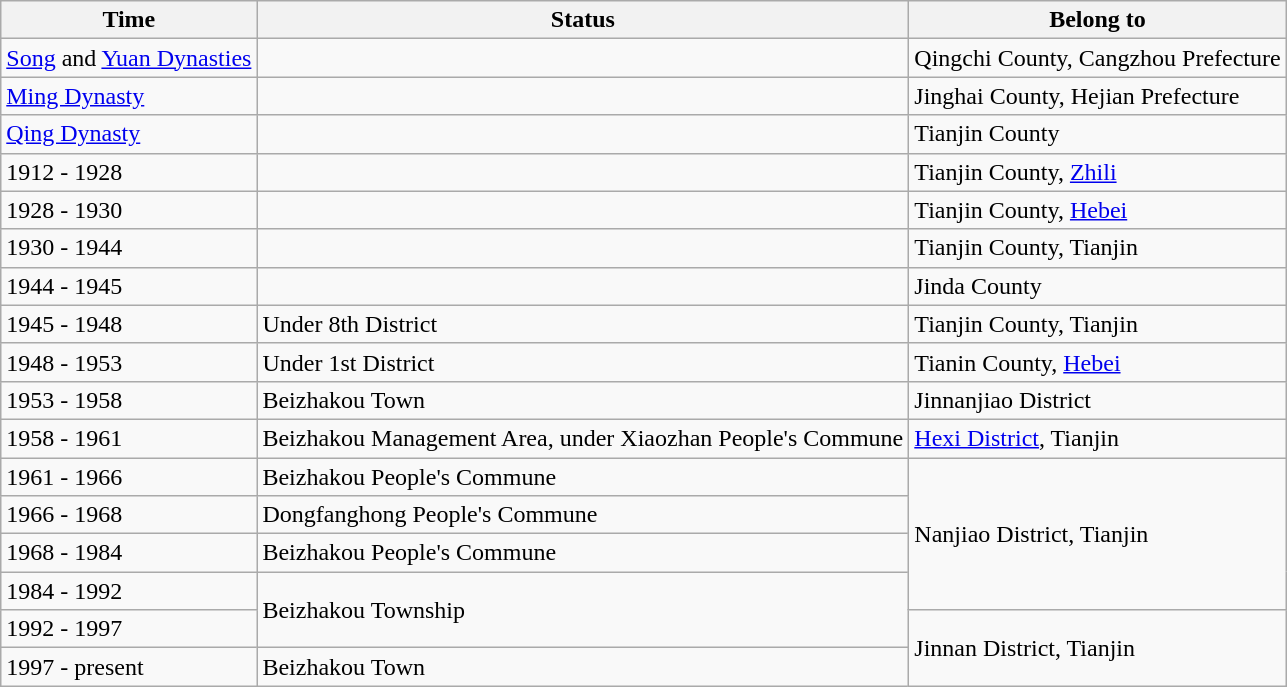<table class="wikitable">
<tr>
<th>Time</th>
<th>Status</th>
<th>Belong to</th>
</tr>
<tr>
<td><a href='#'>Song</a> and <a href='#'>Yuan Dynasties</a></td>
<td></td>
<td>Qingchi County, Cangzhou Prefecture</td>
</tr>
<tr>
<td><a href='#'>Ming Dynasty</a></td>
<td></td>
<td>Jinghai County, Hejian Prefecture</td>
</tr>
<tr>
<td><a href='#'>Qing Dynasty</a></td>
<td></td>
<td>Tianjin County</td>
</tr>
<tr>
<td>1912 - 1928</td>
<td></td>
<td>Tianjin County, <a href='#'>Zhili</a></td>
</tr>
<tr>
<td>1928 - 1930</td>
<td></td>
<td>Tianjin County, <a href='#'>Hebei</a></td>
</tr>
<tr>
<td>1930 - 1944</td>
<td></td>
<td>Tianjin County, Tianjin</td>
</tr>
<tr>
<td>1944 - 1945</td>
<td></td>
<td>Jinda County</td>
</tr>
<tr>
<td>1945 - 1948</td>
<td>Under 8th District</td>
<td>Tianjin County, Tianjin</td>
</tr>
<tr>
<td>1948 - 1953</td>
<td>Under 1st District</td>
<td>Tianin County, <a href='#'>Hebei</a></td>
</tr>
<tr>
<td>1953 - 1958</td>
<td>Beizhakou Town</td>
<td>Jinnanjiao District</td>
</tr>
<tr>
<td>1958 - 1961</td>
<td>Beizhakou Management Area, under Xiaozhan People's Commune</td>
<td><a href='#'>Hexi District</a>, Tianjin</td>
</tr>
<tr>
<td>1961 - 1966</td>
<td>Beizhakou People's Commune</td>
<td rowspan="4">Nanjiao District, Tianjin</td>
</tr>
<tr>
<td>1966 - 1968</td>
<td>Dongfanghong People's Commune</td>
</tr>
<tr>
<td>1968 - 1984</td>
<td>Beizhakou People's Commune</td>
</tr>
<tr>
<td>1984 - 1992</td>
<td rowspan="2">Beizhakou Township</td>
</tr>
<tr>
<td>1992 - 1997</td>
<td rowspan="2">Jinnan District, Tianjin</td>
</tr>
<tr>
<td>1997 - present</td>
<td>Beizhakou Town</td>
</tr>
</table>
